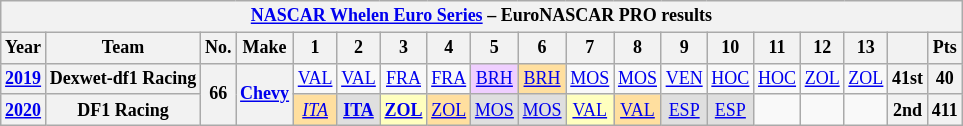<table class="wikitable" style="text-align:center; font-size:75%">
<tr>
<th colspan=21><a href='#'>NASCAR Whelen Euro Series</a> – EuroNASCAR PRO results</th>
</tr>
<tr>
<th>Year</th>
<th>Team</th>
<th>No.</th>
<th>Make</th>
<th>1</th>
<th>2</th>
<th>3</th>
<th>4</th>
<th>5</th>
<th>6</th>
<th>7</th>
<th>8</th>
<th>9</th>
<th>10</th>
<th>11</th>
<th>12</th>
<th>13</th>
<th></th>
<th>Pts</th>
</tr>
<tr>
<th><a href='#'>2019</a></th>
<th>Dexwet-df1 Racing</th>
<th rowspan=2>66</th>
<th rowspan=2><a href='#'>Chevy</a></th>
<td><a href='#'>VAL</a></td>
<td><a href='#'>VAL</a></td>
<td><a href='#'>FRA</a></td>
<td><a href='#'>FRA</a></td>
<td style="background:#EFCFFF"><a href='#'>BRH</a><br></td>
<td style="background:#FFDF9F"><a href='#'>BRH</a><br></td>
<td><a href='#'>MOS</a></td>
<td><a href='#'>MOS</a></td>
<td><a href='#'>VEN</a></td>
<td><a href='#'>HOC</a></td>
<td><a href='#'>HOC</a></td>
<td><a href='#'>ZOL</a></td>
<td><a href='#'>ZOL</a></td>
<th>41st</th>
<th>40</th>
</tr>
<tr>
<th><a href='#'>2020</a></th>
<th>DF1 Racing</th>
<td style="background-color:#FFDF9F"><em><a href='#'>ITA</a></em><br></td>
<td style="background-color:#DFDFDF"><strong><a href='#'>ITA</a></strong><br></td>
<td style="background-color:#FFFFBF"><strong><a href='#'>ZOL</a></strong><br></td>
<td style="background-color:#FFDF9F"><a href='#'>ZOL</a><br></td>
<td style="background-color:#DFDFDF"><a href='#'>MOS</a><br></td>
<td style="background-color:#DFDFDF"><a href='#'>MOS</a><br></td>
<td style="background-color:#FFFFBF"><a href='#'>VAL</a><br></td>
<td style="background-color:#FFDF9F"><a href='#'>VAL</a><br></td>
<td style="background-color:#DFDFDF"><a href='#'>ESP</a><br></td>
<td style="background-color:#DFDFDF"><a href='#'>ESP</a><br></td>
<td></td>
<td></td>
<td></td>
<th>2nd</th>
<th>411</th>
</tr>
</table>
